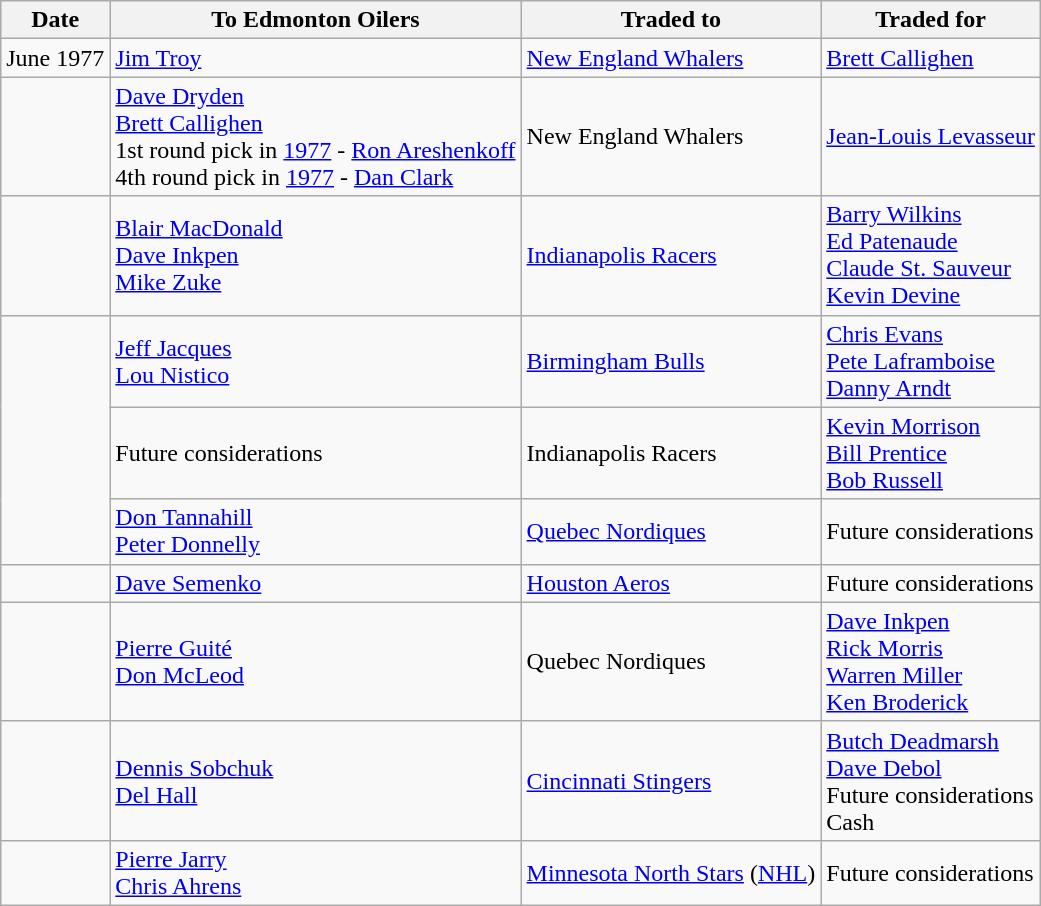<table class="wikitable">
<tr>
<th>Date</th>
<th>To Edmonton Oilers</th>
<th>Traded to</th>
<th>Traded for</th>
</tr>
<tr>
<td>June 1977</td>
<td><a href='#'>Jim Troy</a></td>
<td><a href='#'>New England Whalers</a></td>
<td><a href='#'>Brett Callighen</a></td>
</tr>
<tr>
<td></td>
<td><a href='#'>Dave Dryden</a><br><a href='#'>Brett Callighen</a><br>1st round pick in <a href='#'>1977</a> - <a href='#'>Ron Areshenkoff</a><br>4th round pick in <a href='#'>1977</a> - <a href='#'>Dan Clark</a></td>
<td>New England Whalers</td>
<td><a href='#'>Jean-Louis Levasseur</a></td>
</tr>
<tr>
<td></td>
<td><a href='#'>Blair MacDonald</a><br><a href='#'>Dave Inkpen</a><br><a href='#'>Mike Zuke</a></td>
<td><a href='#'>Indianapolis Racers</a></td>
<td><a href='#'>Barry Wilkins</a><br><a href='#'>Ed Patenaude</a><br><a href='#'>Claude St. Sauveur</a><br><a href='#'>Kevin Devine</a></td>
</tr>
<tr>
<td rowspan=3></td>
<td><a href='#'>Jeff Jacques</a><br><a href='#'>Lou Nistico</a></td>
<td><a href='#'>Birmingham Bulls</a></td>
<td><a href='#'>Chris Evans</a><br><a href='#'>Pete Laframboise</a><br><a href='#'>Danny Arndt</a></td>
</tr>
<tr>
<td>Future considerations</td>
<td>Indianapolis Racers</td>
<td><a href='#'>Kevin Morrison</a><br><a href='#'>Bill Prentice</a><br><a href='#'>Bob Russell</a></td>
</tr>
<tr>
<td><a href='#'>Don Tannahill</a><br><a href='#'>Peter Donnelly</a></td>
<td><a href='#'>Quebec Nordiques</a></td>
<td>Future considerations</td>
</tr>
<tr>
<td></td>
<td><a href='#'>Dave Semenko</a></td>
<td><a href='#'>Houston Aeros</a></td>
<td>Future considerations</td>
</tr>
<tr>
<td></td>
<td><a href='#'>Pierre Guité</a><br><a href='#'>Don McLeod</a></td>
<td>Quebec Nordiques</td>
<td><a href='#'>Dave Inkpen</a><br><a href='#'>Rick Morris</a><br><a href='#'>Warren Miller</a><br><a href='#'>Ken Broderick</a></td>
</tr>
<tr>
<td></td>
<td><a href='#'>Dennis Sobchuk</a><br><a href='#'>Del Hall</a></td>
<td><a href='#'>Cincinnati Stingers</a></td>
<td><a href='#'>Butch Deadmarsh</a><br><a href='#'>Dave Debol</a><br>Future considerations<br>Cash</td>
</tr>
<tr>
<td></td>
<td><a href='#'>Pierre Jarry</a><br><a href='#'>Chris Ahrens</a></td>
<td><a href='#'>Minnesota North Stars</a> (<a href='#'>NHL</a>)</td>
<td>Future considerations</td>
</tr>
</table>
